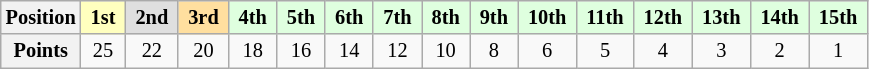<table class="wikitable" style="font-size:85%; text-align:center">
<tr>
<th>Position</th>
<td style="background:#ffffbf;"> <strong>1st</strong> </td>
<td style="background:#dfdfdf;"> <strong>2nd</strong> </td>
<td style="background:#ffdf9f;"> <strong>3rd</strong> </td>
<td style="background:#dfffdf;"> <strong>4th</strong> </td>
<td style="background:#dfffdf;"> <strong>5th</strong> </td>
<td style="background:#dfffdf;"> <strong>6th</strong> </td>
<td style="background:#dfffdf;"> <strong>7th</strong> </td>
<td style="background:#dfffdf;"> <strong>8th</strong> </td>
<td style="background:#dfffdf;"> <strong>9th</strong> </td>
<td style="background:#dfffdf;"> <strong>10th</strong> </td>
<td style="background:#dfffdf;"> <strong>11th</strong> </td>
<td style="background:#dfffdf;"> <strong>12th</strong> </td>
<td style="background:#dfffdf;"> <strong>13th</strong> </td>
<td style="background:#dfffdf;"> <strong>14th</strong> </td>
<td style="background:#dfffdf;"> <strong>15th</strong> </td>
</tr>
<tr>
<th>Points</th>
<td>25</td>
<td>22</td>
<td>20</td>
<td>18</td>
<td>16</td>
<td>14</td>
<td>12</td>
<td>10</td>
<td>8</td>
<td>6</td>
<td>5</td>
<td>4</td>
<td>3</td>
<td>2</td>
<td>1</td>
</tr>
</table>
